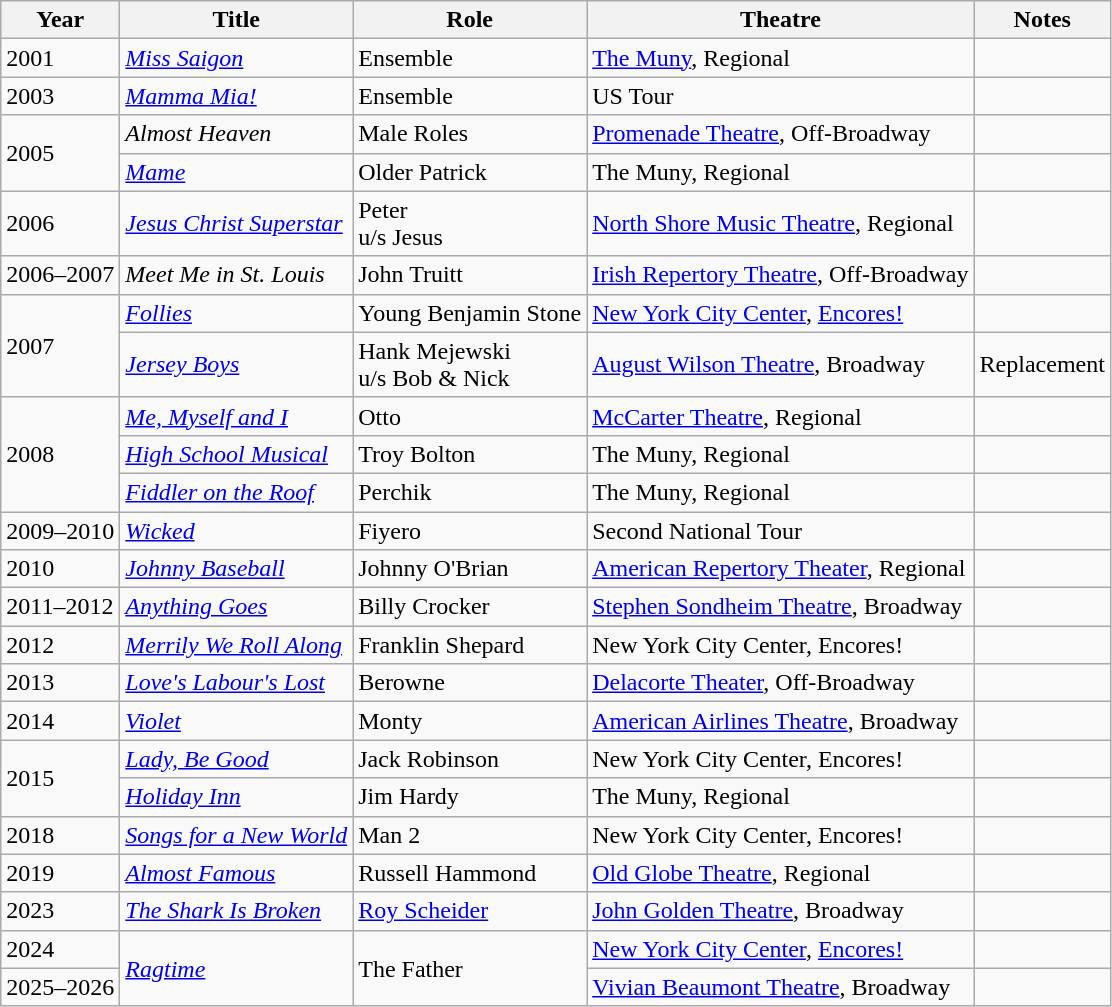<table class="wikitable sortable">
<tr>
<th>Year</th>
<th>Title</th>
<th>Role</th>
<th>Theatre</th>
<th class="unsortable">Notes</th>
</tr>
<tr>
<td>2001</td>
<td><em><a href='#'>Miss Saigon</a></em></td>
<td>Ensemble</td>
<td><a href='#'>The Muny</a>, Regional</td>
<td></td>
</tr>
<tr>
<td>2003</td>
<td><a href='#'><em>Mamma Mia!</em></a></td>
<td>Ensemble</td>
<td>US Tour</td>
</tr>
<tr>
<td rowspan="2">2005</td>
<td><em>Almost Heaven</em></td>
<td>Male Roles</td>
<td><a href='#'>Promenade Theatre</a>, Off-Broadway</td>
<td></td>
</tr>
<tr>
<td><em><a href='#'>Mame</a></em></td>
<td>Older Patrick</td>
<td>The Muny, Regional</td>
<td></td>
</tr>
<tr>
<td>2006</td>
<td><em><a href='#'>Jesus Christ Superstar</a></em></td>
<td>Peter<br>u/s Jesus</td>
<td><a href='#'>North Shore Music Theatre</a>, Regional</td>
<td></td>
</tr>
<tr>
<td>2006–2007</td>
<td><em>Meet Me in St. Louis</em></td>
<td>John Truitt</td>
<td><a href='#'>Irish Repertory Theatre</a>, Off-Broadway</td>
<td></td>
</tr>
<tr>
<td rowspan="2">2007</td>
<td><em><a href='#'>Follies</a></em></td>
<td>Young Benjamin Stone</td>
<td><a href='#'>New York City Center</a>, <a href='#'>Encores!</a></td>
<td></td>
</tr>
<tr>
<td><em><a href='#'>Jersey Boys</a></em></td>
<td>Hank Mejewski<br>u/s Bob & Nick</td>
<td><a href='#'>August Wilson Theatre</a>, Broadway</td>
<td>Replacement</td>
</tr>
<tr>
<td rowspan="3">2008</td>
<td><em><a href='#'>Me, Myself and I</a></em></td>
<td>Otto</td>
<td><a href='#'>McCarter Theatre</a>, Regional</td>
<td></td>
</tr>
<tr>
<td><em><a href='#'>High School Musical</a></em></td>
<td>Troy Bolton</td>
<td>The Muny, Regional</td>
<td></td>
</tr>
<tr>
<td><em><a href='#'>Fiddler on the Roof</a></em></td>
<td>Perchik</td>
<td>The Muny, Regional</td>
<td></td>
</tr>
<tr>
<td>2009–2010</td>
<td><em><a href='#'>Wicked</a></em></td>
<td>Fiyero</td>
<td>Second National Tour</td>
<td></td>
</tr>
<tr>
<td>2010</td>
<td><em><a href='#'>Johnny Baseball</a></em></td>
<td>Johnny O'Brian</td>
<td><a href='#'>American Repertory Theater</a>, Regional</td>
<td></td>
</tr>
<tr>
<td>2011–2012</td>
<td><em><a href='#'>Anything Goes</a></em></td>
<td>Billy Crocker</td>
<td><a href='#'>Stephen Sondheim Theatre</a>, Broadway</td>
<td></td>
</tr>
<tr>
<td>2012</td>
<td><em><a href='#'>Merrily We Roll Along</a></em></td>
<td>Franklin Shepard</td>
<td>New York City Center, Encores!</td>
<td></td>
</tr>
<tr>
<td>2013</td>
<td><em><a href='#'>Love's Labour's Lost</a></em></td>
<td>Berowne</td>
<td><a href='#'>Delacorte Theater</a>, Off-Broadway</td>
<td></td>
</tr>
<tr>
<td>2014</td>
<td><em><a href='#'>Violet</a></em></td>
<td>Monty</td>
<td><a href='#'>American Airlines Theatre</a>, Broadway</td>
<td></td>
</tr>
<tr>
<td rowspan="2">2015</td>
<td><em><a href='#'>Lady, Be Good</a></em></td>
<td>Jack Robinson</td>
<td>New York City Center, Encores!</td>
<td></td>
</tr>
<tr>
<td><em><a href='#'>Holiday Inn</a></em></td>
<td>Jim Hardy</td>
<td>The Muny, Regional</td>
<td></td>
</tr>
<tr>
<td>2018</td>
<td><em><a href='#'>Songs for a New World</a></em></td>
<td>Man 2</td>
<td>New York City Center, Encores!</td>
<td></td>
</tr>
<tr>
<td>2019</td>
<td><em> <a href='#'>Almost Famous</a></em></td>
<td>Russell Hammond</td>
<td><a href='#'>Old Globe Theatre</a>, Regional</td>
<td></td>
</tr>
<tr>
<td>2023</td>
<td><em><a href='#'>The Shark Is Broken</a></em></td>
<td><a href='#'>Roy Scheider</a></td>
<td><a href='#'>John Golden Theatre</a>, Broadway</td>
<td></td>
</tr>
<tr>
<td>2024</td>
<td rowspan=2><a href='#'><em>Ragtime</em></a></td>
<td rowspan=2>The Father</td>
<td><a href='#'>New York City Center</a>, <a href='#'>Encores!</a></td>
<td></td>
</tr>
<tr>
<td>2025–2026</td>
<td><a href='#'>Vivian Beaumont Theatre</a>, Broadway</td>
<td></td>
</tr>
</table>
